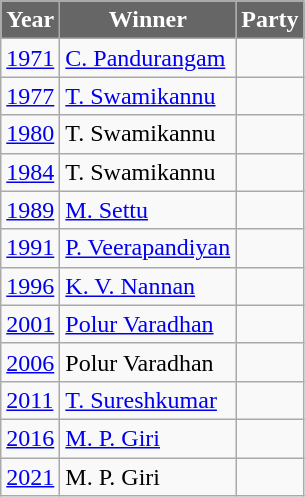<table class="wikitable">
<tr>
<th style="background-color:#666666; color:white">Year</th>
<th style="background-color:#666666; color:white">Winner</th>
<th style="background-color:#666666; color:white" colspan="2">Party</th>
</tr>
<tr>
<td><a href='#'>1971</a></td>
<td><a href='#'>C. Pandurangam</a></td>
<td></td>
</tr>
<tr>
<td><a href='#'>1977</a></td>
<td><a href='#'>T. Swamikannu</a></td>
<td></td>
</tr>
<tr>
<td><a href='#'>1980</a></td>
<td>T. Swamikannu</td>
<td></td>
</tr>
<tr>
<td><a href='#'>1984</a></td>
<td>T. Swamikannu</td>
<td></td>
</tr>
<tr>
<td><a href='#'>1989</a></td>
<td><a href='#'>M. Settu</a></td>
<td></td>
</tr>
<tr>
<td><a href='#'>1991</a></td>
<td><a href='#'>P. Veerapandiyan</a></td>
<td></td>
</tr>
<tr>
<td><a href='#'>1996</a></td>
<td><a href='#'>K. V. Nannan</a></td>
<td></td>
</tr>
<tr>
<td><a href='#'>2001</a></td>
<td><a href='#'>Polur Varadhan</a></td>
<td></td>
</tr>
<tr>
<td><a href='#'>2006</a></td>
<td>Polur Varadhan</td>
<td></td>
</tr>
<tr>
<td><a href='#'>2011</a></td>
<td><a href='#'>T. Sureshkumar</a></td>
<td></td>
</tr>
<tr>
<td><a href='#'>2016</a></td>
<td><a href='#'>M. P. Giri</a></td>
<td></td>
</tr>
<tr>
<td><a href='#'>2021</a></td>
<td>M. P. Giri</td>
<td></td>
</tr>
</table>
